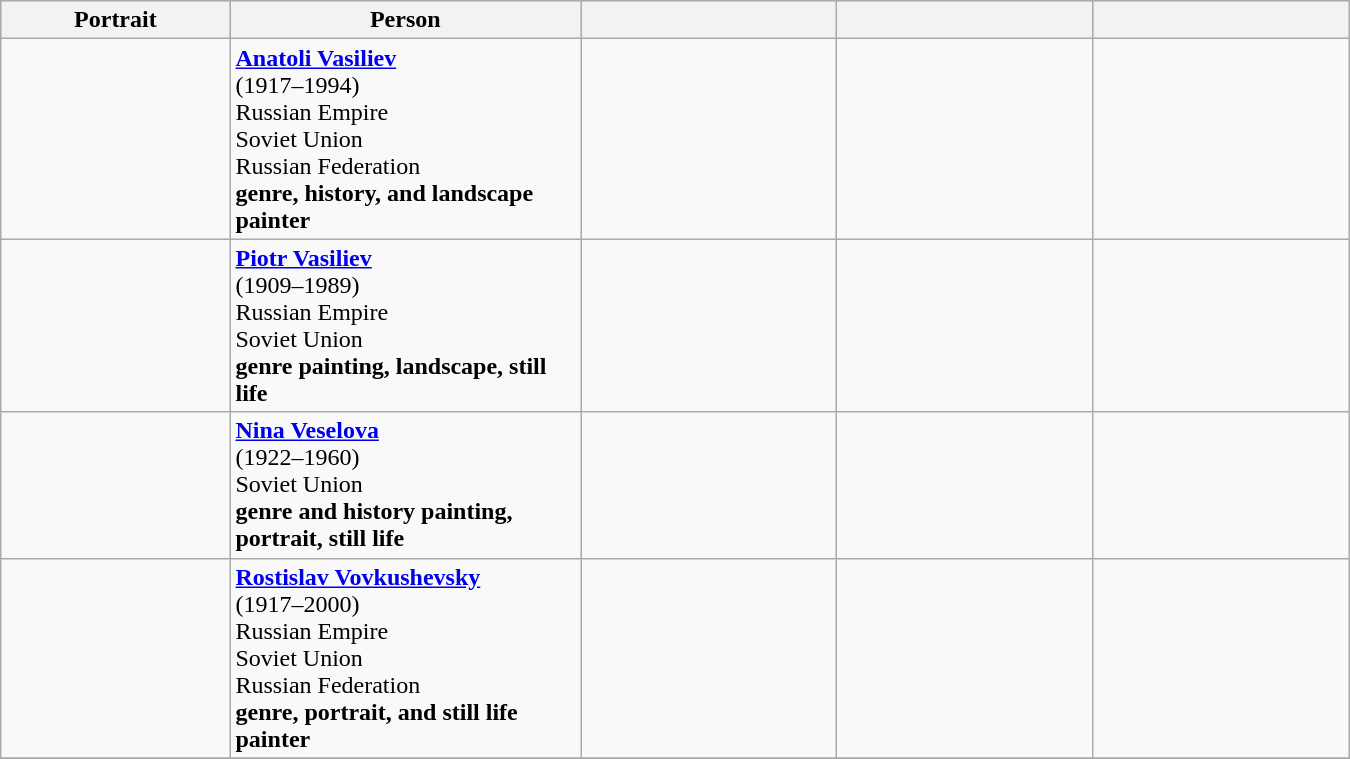<table class="wikitable" width=900pt>
<tr bgcolor="#cccccc">
<th width=17%>Portrait</th>
<th width=26%>Person</th>
<th width=19%></th>
<th width=19%></th>
<th width=19%></th>
</tr>
<tr>
<td align=center></td>
<td><strong><a href='#'>Anatoli Vasiliev</a></strong> <br>(1917–1994)<br>Russian Empire<br>Soviet Union<br>Russian Federation<br><strong>genre, history, and landscape painter</strong></td>
<td align=center></td>
<td align=center></td>
<td align=center></td>
</tr>
<tr>
<td align=center></td>
<td><strong><a href='#'>Piotr Vasiliev</a></strong> <br>(1909–1989)<br>Russian Empire<br>Soviet Union<br><strong>genre painting, landscape, still life</strong></td>
<td align=center></td>
<td align=center></td>
<td align=center></td>
</tr>
<tr>
<td align=center></td>
<td><strong><a href='#'>Nina Veselova</a></strong> <br>(1922–1960)<br>Soviet Union<br><strong>genre and history painting, portrait, still life</strong></td>
<td align=center></td>
<td align=center></td>
<td align=center></td>
</tr>
<tr>
<td align=center></td>
<td><strong><a href='#'>Rostislav Vovkushevsky</a></strong> <br>(1917–2000)<br>Russian Empire<br>Soviet Union<br>Russian Federation<br><strong>genre, portrait, and still life painter</strong></td>
<td align=center></td>
<td align=center></td>
<td align=center></td>
</tr>
<tr>
</tr>
</table>
